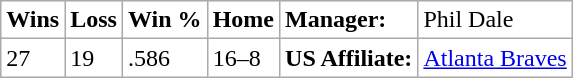<table class="wikitable">
<tr bgcolor="#FFFFFF">
<td><strong>Wins</strong></td>
<td><strong>Loss</strong></td>
<td><strong>Win %</strong></td>
<td><strong>Home</strong></td>
<td><strong>Manager:</strong></td>
<td>Phil Dale</td>
</tr>
<tr bgcolor="#FFFFFF">
<td>27</td>
<td>19</td>
<td>.586</td>
<td>16–8</td>
<td><strong>US Affiliate:</strong></td>
<td><a href='#'>Atlanta Braves</a></td>
</tr>
</table>
